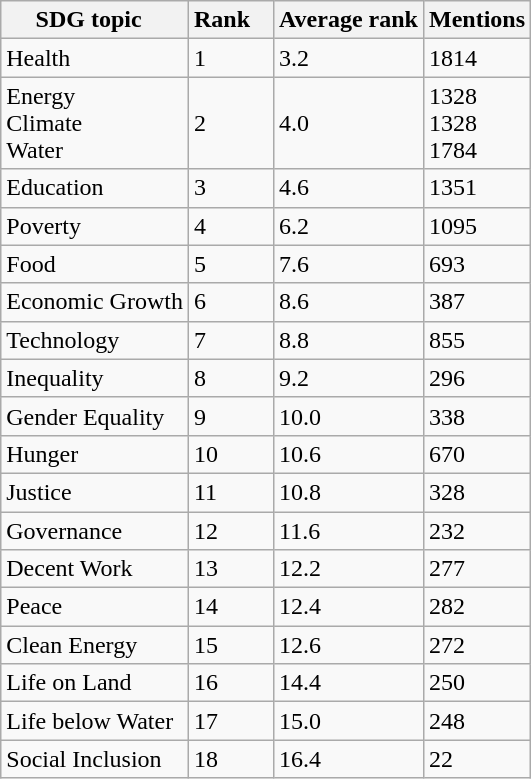<table class="wikitable sortable">
<tr>
<th>SDG topic  </th>
<th>Rank   </th>
<th>Average rank</th>
<th>Mentions</th>
</tr>
<tr>
<td>Health</td>
<td>1</td>
<td>3.2</td>
<td>1814</td>
</tr>
<tr>
<td>Energy<br>Climate <br>Water</td>
<td>2</td>
<td>4.0</td>
<td>1328<br>1328<br>1784</td>
</tr>
<tr>
<td>Education</td>
<td>3</td>
<td>4.6</td>
<td>1351</td>
</tr>
<tr>
<td>Poverty</td>
<td>4</td>
<td>6.2</td>
<td>1095</td>
</tr>
<tr>
<td>Food</td>
<td>5</td>
<td>7.6</td>
<td>693</td>
</tr>
<tr>
<td>Economic Growth</td>
<td>6</td>
<td>8.6</td>
<td>387</td>
</tr>
<tr>
<td>Technology</td>
<td>7</td>
<td>8.8</td>
<td>855</td>
</tr>
<tr>
<td>Inequality</td>
<td>8</td>
<td>9.2</td>
<td>296</td>
</tr>
<tr>
<td>Gender Equality</td>
<td>9</td>
<td>10.0</td>
<td>338</td>
</tr>
<tr>
<td>Hunger</td>
<td>10</td>
<td>10.6</td>
<td>670</td>
</tr>
<tr>
<td>Justice</td>
<td>11</td>
<td>10.8</td>
<td>328</td>
</tr>
<tr>
<td>Governance</td>
<td>12</td>
<td>11.6</td>
<td>232</td>
</tr>
<tr>
<td>Decent Work</td>
<td>13</td>
<td>12.2</td>
<td>277</td>
</tr>
<tr>
<td>Peace</td>
<td>14</td>
<td>12.4</td>
<td>282</td>
</tr>
<tr>
<td>Clean Energy</td>
<td>15</td>
<td>12.6</td>
<td>272</td>
</tr>
<tr>
<td>Life on Land</td>
<td>16</td>
<td>14.4</td>
<td>250</td>
</tr>
<tr>
<td>Life below Water</td>
<td>17</td>
<td>15.0</td>
<td>248</td>
</tr>
<tr>
<td>Social Inclusion</td>
<td>18</td>
<td>16.4</td>
<td>22</td>
</tr>
</table>
